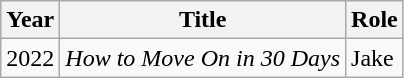<table class="wikitable sortable">
<tr>
<th>Year</th>
<th>Title</th>
<th>Role</th>
</tr>
<tr>
<td>2022</td>
<td><em>How to Move On in 30 Days</em></td>
<td>Jake</td>
</tr>
</table>
